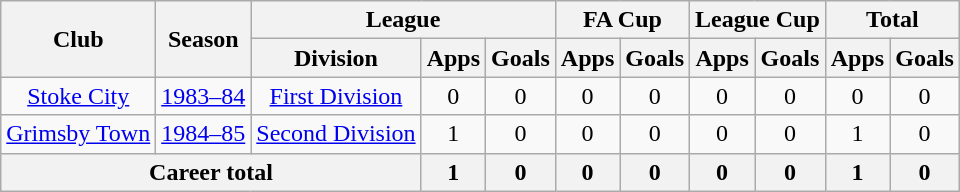<table class="wikitable" style="text-align: center;">
<tr>
<th rowspan="2">Club</th>
<th rowspan="2">Season</th>
<th colspan="3">League</th>
<th colspan="2">FA Cup</th>
<th colspan="2">League Cup</th>
<th colspan="2">Total</th>
</tr>
<tr>
<th>Division</th>
<th>Apps</th>
<th>Goals</th>
<th>Apps</th>
<th>Goals</th>
<th>Apps</th>
<th>Goals</th>
<th>Apps</th>
<th>Goals</th>
</tr>
<tr>
<td><a href='#'>Stoke City</a></td>
<td><a href='#'>1983–84</a></td>
<td><a href='#'>First Division</a></td>
<td>0</td>
<td>0</td>
<td>0</td>
<td>0</td>
<td>0</td>
<td>0</td>
<td>0</td>
<td>0</td>
</tr>
<tr>
<td><a href='#'>Grimsby Town</a></td>
<td><a href='#'>1984–85</a></td>
<td><a href='#'>Second Division</a></td>
<td>1</td>
<td>0</td>
<td>0</td>
<td>0</td>
<td>0</td>
<td>0</td>
<td>1</td>
<td>0</td>
</tr>
<tr>
<th colspan="3">Career total</th>
<th>1</th>
<th>0</th>
<th>0</th>
<th>0</th>
<th>0</th>
<th>0</th>
<th>1</th>
<th>0</th>
</tr>
</table>
